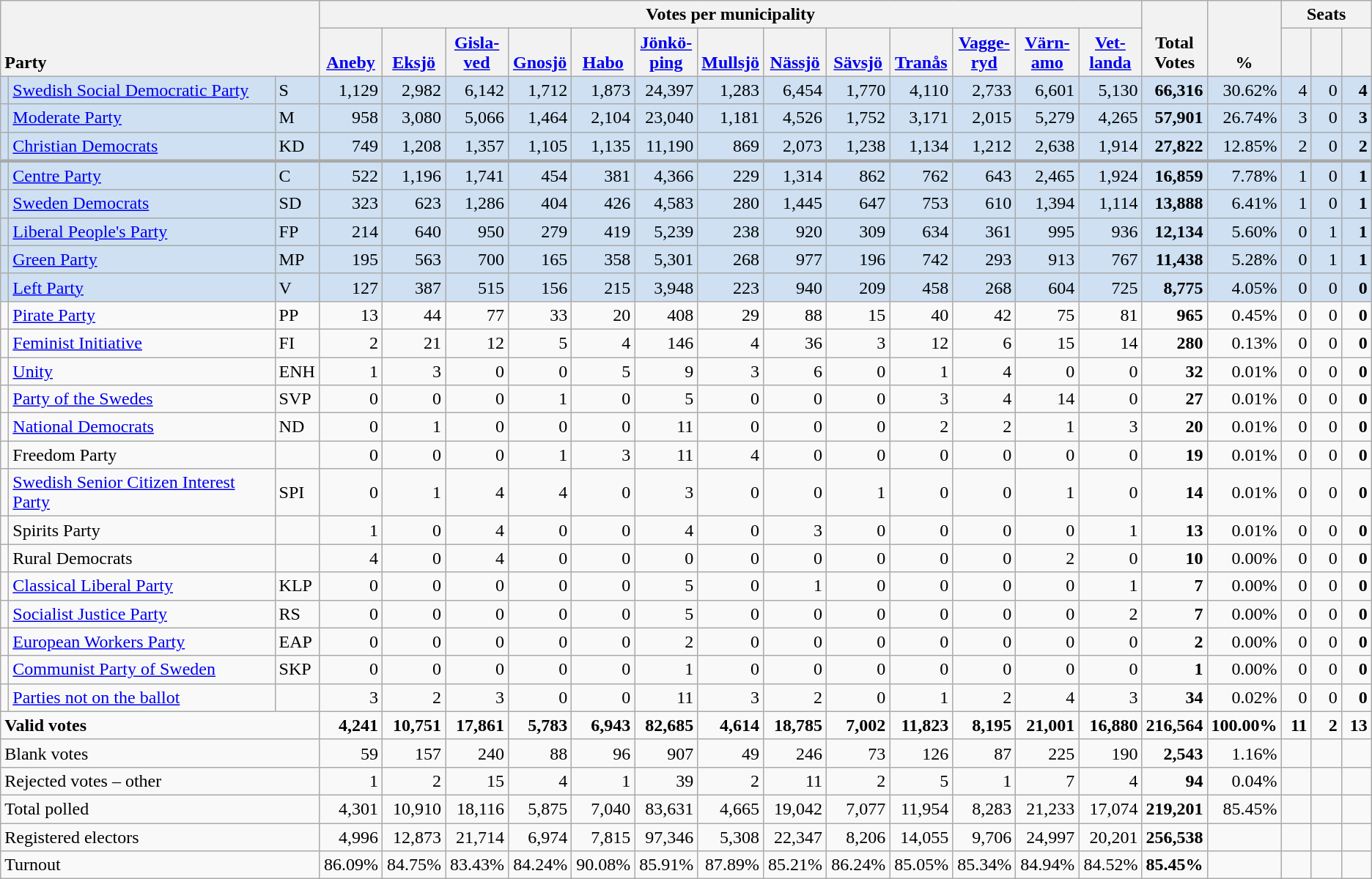<table class="wikitable" border="1" style="text-align:right;">
<tr>
<th style="text-align:left;" valign=bottom rowspan=2 colspan=3>Party</th>
<th colspan=13>Votes per municipality</th>
<th align=center valign=bottom rowspan=2 width="50">Total Votes</th>
<th align=center valign=bottom rowspan=2 width="50">%</th>
<th colspan=3>Seats</th>
</tr>
<tr>
<th align=center valign=bottom width="50"><a href='#'>Aneby</a></th>
<th align=center valign=bottom width="50"><a href='#'>Eksjö</a></th>
<th align=center valign=bottom width="50"><a href='#'>Gisla- ved</a></th>
<th align=center valign=bottom width="50"><a href='#'>Gnosjö</a></th>
<th align=center valign=bottom width="50"><a href='#'>Habo</a></th>
<th align=center valign=bottom width="50"><a href='#'>Jönkö- ping</a></th>
<th align=center valign=bottom width="50"><a href='#'>Mullsjö</a></th>
<th align=center valign=bottom width="50"><a href='#'>Nässjö</a></th>
<th align=center valign=bottom width="50"><a href='#'>Sävsjö</a></th>
<th align=center valign=bottom width="50"><a href='#'>Tranås</a></th>
<th align=center valign=bottom width="50"><a href='#'>Vagge- ryd</a></th>
<th align=center valign=bottom width="50"><a href='#'>Värn- amo</a></th>
<th align=center valign=bottom width="50"><a href='#'>Vet- landa</a></th>
<th align=center valign=bottom width="20"><small></small></th>
<th align=center valign=bottom width="20"><small><a href='#'></a></small></th>
<th align=center valign=bottom width="20"><small></small></th>
</tr>
<tr style="background:#CEE0F2;">
<td></td>
<td align=left style="white-space: nowrap;"><a href='#'>Swedish Social Democratic Party</a></td>
<td align=left>S</td>
<td>1,129</td>
<td>2,982</td>
<td>6,142</td>
<td>1,712</td>
<td>1,873</td>
<td>24,397</td>
<td>1,283</td>
<td>6,454</td>
<td>1,770</td>
<td>4,110</td>
<td>2,733</td>
<td>6,601</td>
<td>5,130</td>
<td><strong>66,316</strong></td>
<td>30.62%</td>
<td>4</td>
<td>0</td>
<td><strong>4</strong></td>
</tr>
<tr style="background:#CEE0F2;">
<td></td>
<td align=left><a href='#'>Moderate Party</a></td>
<td align=left>M</td>
<td>958</td>
<td>3,080</td>
<td>5,066</td>
<td>1,464</td>
<td>2,104</td>
<td>23,040</td>
<td>1,181</td>
<td>4,526</td>
<td>1,752</td>
<td>3,171</td>
<td>2,015</td>
<td>5,279</td>
<td>4,265</td>
<td><strong>57,901</strong></td>
<td>26.74%</td>
<td>3</td>
<td>0</td>
<td><strong>3</strong></td>
</tr>
<tr style="background:#CEE0F2;">
<td></td>
<td align=left><a href='#'>Christian Democrats</a></td>
<td align=left>KD</td>
<td>749</td>
<td>1,208</td>
<td>1,357</td>
<td>1,105</td>
<td>1,135</td>
<td>11,190</td>
<td>869</td>
<td>2,073</td>
<td>1,238</td>
<td>1,134</td>
<td>1,212</td>
<td>2,638</td>
<td>1,914</td>
<td><strong>27,822</strong></td>
<td>12.85%</td>
<td>2</td>
<td>0</td>
<td><strong>2</strong></td>
</tr>
<tr style="background:#CEE0F2; border-top:3px solid darkgray;">
<td></td>
<td align=left><a href='#'>Centre Party</a></td>
<td align=left>C</td>
<td>522</td>
<td>1,196</td>
<td>1,741</td>
<td>454</td>
<td>381</td>
<td>4,366</td>
<td>229</td>
<td>1,314</td>
<td>862</td>
<td>762</td>
<td>643</td>
<td>2,465</td>
<td>1,924</td>
<td><strong>16,859</strong></td>
<td>7.78%</td>
<td>1</td>
<td>0</td>
<td><strong>1</strong></td>
</tr>
<tr style="background:#CEE0F2;">
<td></td>
<td align=left><a href='#'>Sweden Democrats</a></td>
<td align=left>SD</td>
<td>323</td>
<td>623</td>
<td>1,286</td>
<td>404</td>
<td>426</td>
<td>4,583</td>
<td>280</td>
<td>1,445</td>
<td>647</td>
<td>753</td>
<td>610</td>
<td>1,394</td>
<td>1,114</td>
<td><strong>13,888</strong></td>
<td>6.41%</td>
<td>1</td>
<td>0</td>
<td><strong>1</strong></td>
</tr>
<tr style="background:#CEE0F2;">
<td></td>
<td align=left><a href='#'>Liberal People's Party</a></td>
<td align=left>FP</td>
<td>214</td>
<td>640</td>
<td>950</td>
<td>279</td>
<td>419</td>
<td>5,239</td>
<td>238</td>
<td>920</td>
<td>309</td>
<td>634</td>
<td>361</td>
<td>995</td>
<td>936</td>
<td><strong>12,134</strong></td>
<td>5.60%</td>
<td>0</td>
<td>1</td>
<td><strong>1</strong></td>
</tr>
<tr style="background:#CEE0F2;">
<td></td>
<td align=left><a href='#'>Green Party</a></td>
<td align=left>MP</td>
<td>195</td>
<td>563</td>
<td>700</td>
<td>165</td>
<td>358</td>
<td>5,301</td>
<td>268</td>
<td>977</td>
<td>196</td>
<td>742</td>
<td>293</td>
<td>913</td>
<td>767</td>
<td><strong>11,438</strong></td>
<td>5.28%</td>
<td>0</td>
<td>1</td>
<td><strong>1</strong></td>
</tr>
<tr style="background:#CEE0F2;">
<td></td>
<td align=left><a href='#'>Left Party</a></td>
<td align=left>V</td>
<td>127</td>
<td>387</td>
<td>515</td>
<td>156</td>
<td>215</td>
<td>3,948</td>
<td>223</td>
<td>940</td>
<td>209</td>
<td>458</td>
<td>268</td>
<td>604</td>
<td>725</td>
<td><strong>8,775</strong></td>
<td>4.05%</td>
<td>0</td>
<td>0</td>
<td><strong>0</strong></td>
</tr>
<tr>
<td></td>
<td align=left><a href='#'>Pirate Party</a></td>
<td align=left>PP</td>
<td>13</td>
<td>44</td>
<td>77</td>
<td>33</td>
<td>20</td>
<td>408</td>
<td>29</td>
<td>88</td>
<td>15</td>
<td>40</td>
<td>42</td>
<td>75</td>
<td>81</td>
<td><strong>965</strong></td>
<td>0.45%</td>
<td>0</td>
<td>0</td>
<td><strong>0</strong></td>
</tr>
<tr>
<td></td>
<td align=left><a href='#'>Feminist Initiative</a></td>
<td align=left>FI</td>
<td>2</td>
<td>21</td>
<td>12</td>
<td>5</td>
<td>4</td>
<td>146</td>
<td>4</td>
<td>36</td>
<td>3</td>
<td>12</td>
<td>6</td>
<td>15</td>
<td>14</td>
<td><strong>280</strong></td>
<td>0.13%</td>
<td>0</td>
<td>0</td>
<td><strong>0</strong></td>
</tr>
<tr>
<td></td>
<td align=left><a href='#'>Unity</a></td>
<td align=left>ENH</td>
<td>1</td>
<td>3</td>
<td>0</td>
<td>0</td>
<td>5</td>
<td>9</td>
<td>3</td>
<td>6</td>
<td>0</td>
<td>1</td>
<td>4</td>
<td>0</td>
<td>0</td>
<td><strong>32</strong></td>
<td>0.01%</td>
<td>0</td>
<td>0</td>
<td><strong>0</strong></td>
</tr>
<tr>
<td></td>
<td align=left><a href='#'>Party of the Swedes</a></td>
<td align=left>SVP</td>
<td>0</td>
<td>0</td>
<td>0</td>
<td>1</td>
<td>0</td>
<td>5</td>
<td>0</td>
<td>0</td>
<td>0</td>
<td>3</td>
<td>4</td>
<td>14</td>
<td>0</td>
<td><strong>27</strong></td>
<td>0.01%</td>
<td>0</td>
<td>0</td>
<td><strong>0</strong></td>
</tr>
<tr>
<td></td>
<td align=left><a href='#'>National Democrats</a></td>
<td align=left>ND</td>
<td>0</td>
<td>1</td>
<td>0</td>
<td>0</td>
<td>0</td>
<td>11</td>
<td>0</td>
<td>0</td>
<td>0</td>
<td>2</td>
<td>2</td>
<td>1</td>
<td>3</td>
<td><strong>20</strong></td>
<td>0.01%</td>
<td>0</td>
<td>0</td>
<td><strong>0</strong></td>
</tr>
<tr>
<td></td>
<td align=left>Freedom Party</td>
<td></td>
<td>0</td>
<td>0</td>
<td>0</td>
<td>1</td>
<td>3</td>
<td>11</td>
<td>4</td>
<td>0</td>
<td>0</td>
<td>0</td>
<td>0</td>
<td>0</td>
<td>0</td>
<td><strong>19</strong></td>
<td>0.01%</td>
<td>0</td>
<td>0</td>
<td><strong>0</strong></td>
</tr>
<tr>
<td></td>
<td align=left><a href='#'>Swedish Senior Citizen Interest Party</a></td>
<td align=left>SPI</td>
<td>0</td>
<td>1</td>
<td>4</td>
<td>4</td>
<td>0</td>
<td>3</td>
<td>0</td>
<td>0</td>
<td>1</td>
<td>0</td>
<td>0</td>
<td>1</td>
<td>0</td>
<td><strong>14</strong></td>
<td>0.01%</td>
<td>0</td>
<td>0</td>
<td><strong>0</strong></td>
</tr>
<tr>
<td></td>
<td align=left>Spirits Party</td>
<td></td>
<td>1</td>
<td>0</td>
<td>4</td>
<td>0</td>
<td>0</td>
<td>4</td>
<td>0</td>
<td>3</td>
<td>0</td>
<td>0</td>
<td>0</td>
<td>0</td>
<td>1</td>
<td><strong>13</strong></td>
<td>0.01%</td>
<td>0</td>
<td>0</td>
<td><strong>0</strong></td>
</tr>
<tr>
<td></td>
<td align=left>Rural Democrats</td>
<td></td>
<td>4</td>
<td>0</td>
<td>4</td>
<td>0</td>
<td>0</td>
<td>0</td>
<td>0</td>
<td>0</td>
<td>0</td>
<td>0</td>
<td>0</td>
<td>2</td>
<td>0</td>
<td><strong>10</strong></td>
<td>0.00%</td>
<td>0</td>
<td>0</td>
<td><strong>0</strong></td>
</tr>
<tr>
<td></td>
<td align=left><a href='#'>Classical Liberal Party</a></td>
<td align=left>KLP</td>
<td>0</td>
<td>0</td>
<td>0</td>
<td>0</td>
<td>0</td>
<td>5</td>
<td>0</td>
<td>1</td>
<td>0</td>
<td>0</td>
<td>0</td>
<td>0</td>
<td>1</td>
<td><strong>7</strong></td>
<td>0.00%</td>
<td>0</td>
<td>0</td>
<td><strong>0</strong></td>
</tr>
<tr>
<td></td>
<td align=left><a href='#'>Socialist Justice Party</a></td>
<td align=left>RS</td>
<td>0</td>
<td>0</td>
<td>0</td>
<td>0</td>
<td>0</td>
<td>5</td>
<td>0</td>
<td>0</td>
<td>0</td>
<td>0</td>
<td>0</td>
<td>0</td>
<td>2</td>
<td><strong>7</strong></td>
<td>0.00%</td>
<td>0</td>
<td>0</td>
<td><strong>0</strong></td>
</tr>
<tr>
<td></td>
<td align=left><a href='#'>European Workers Party</a></td>
<td align=left>EAP</td>
<td>0</td>
<td>0</td>
<td>0</td>
<td>0</td>
<td>0</td>
<td>2</td>
<td>0</td>
<td>0</td>
<td>0</td>
<td>0</td>
<td>0</td>
<td>0</td>
<td>0</td>
<td><strong>2</strong></td>
<td>0.00%</td>
<td>0</td>
<td>0</td>
<td><strong>0</strong></td>
</tr>
<tr>
<td></td>
<td align=left><a href='#'>Communist Party of Sweden</a></td>
<td align=left>SKP</td>
<td>0</td>
<td>0</td>
<td>0</td>
<td>0</td>
<td>0</td>
<td>1</td>
<td>0</td>
<td>0</td>
<td>0</td>
<td>0</td>
<td>0</td>
<td>0</td>
<td>0</td>
<td><strong>1</strong></td>
<td>0.00%</td>
<td>0</td>
<td>0</td>
<td><strong>0</strong></td>
</tr>
<tr>
<td></td>
<td align=left><a href='#'>Parties not on the ballot</a></td>
<td></td>
<td>3</td>
<td>2</td>
<td>3</td>
<td>0</td>
<td>0</td>
<td>11</td>
<td>3</td>
<td>2</td>
<td>0</td>
<td>1</td>
<td>2</td>
<td>4</td>
<td>3</td>
<td><strong>34</strong></td>
<td>0.02%</td>
<td>0</td>
<td>0</td>
<td><strong>0</strong></td>
</tr>
<tr style="font-weight:bold">
<td align=left colspan=3>Valid votes</td>
<td>4,241</td>
<td>10,751</td>
<td>17,861</td>
<td>5,783</td>
<td>6,943</td>
<td>82,685</td>
<td>4,614</td>
<td>18,785</td>
<td>7,002</td>
<td>11,823</td>
<td>8,195</td>
<td>21,001</td>
<td>16,880</td>
<td>216,564</td>
<td>100.00%</td>
<td>11</td>
<td>2</td>
<td>13</td>
</tr>
<tr>
<td align=left colspan=3>Blank votes</td>
<td>59</td>
<td>157</td>
<td>240</td>
<td>88</td>
<td>96</td>
<td>907</td>
<td>49</td>
<td>246</td>
<td>73</td>
<td>126</td>
<td>87</td>
<td>225</td>
<td>190</td>
<td><strong>2,543</strong></td>
<td>1.16%</td>
<td></td>
<td></td>
<td></td>
</tr>
<tr>
<td align=left colspan=3>Rejected votes – other</td>
<td>1</td>
<td>2</td>
<td>15</td>
<td>4</td>
<td>1</td>
<td>39</td>
<td>2</td>
<td>11</td>
<td>2</td>
<td>5</td>
<td>1</td>
<td>7</td>
<td>4</td>
<td><strong>94</strong></td>
<td>0.04%</td>
<td></td>
<td></td>
<td></td>
</tr>
<tr>
<td align=left colspan=3>Total polled</td>
<td>4,301</td>
<td>10,910</td>
<td>18,116</td>
<td>5,875</td>
<td>7,040</td>
<td>83,631</td>
<td>4,665</td>
<td>19,042</td>
<td>7,077</td>
<td>11,954</td>
<td>8,283</td>
<td>21,233</td>
<td>17,074</td>
<td><strong>219,201</strong></td>
<td>85.45%</td>
<td></td>
<td></td>
<td></td>
</tr>
<tr>
<td align=left colspan=3>Registered electors</td>
<td>4,996</td>
<td>12,873</td>
<td>21,714</td>
<td>6,974</td>
<td>7,815</td>
<td>97,346</td>
<td>5,308</td>
<td>22,347</td>
<td>8,206</td>
<td>14,055</td>
<td>9,706</td>
<td>24,997</td>
<td>20,201</td>
<td><strong>256,538</strong></td>
<td></td>
<td></td>
<td></td>
<td></td>
</tr>
<tr>
<td align=left colspan=3>Turnout</td>
<td>86.09%</td>
<td>84.75%</td>
<td>83.43%</td>
<td>84.24%</td>
<td>90.08%</td>
<td>85.91%</td>
<td>87.89%</td>
<td>85.21%</td>
<td>86.24%</td>
<td>85.05%</td>
<td>85.34%</td>
<td>84.94%</td>
<td>84.52%</td>
<td><strong>85.45%</strong></td>
<td></td>
<td></td>
<td></td>
<td></td>
</tr>
</table>
